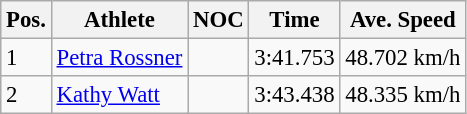<table class="wikitable" style="font-size:95%;">
<tr>
<th>Pos.</th>
<th>Athlete</th>
<th>NOC</th>
<th>Time</th>
<th>Ave. Speed</th>
</tr>
<tr>
<td>1</td>
<td><a href='#'>Petra Rossner</a></td>
<td></td>
<td>3:41.753</td>
<td>48.702 km/h</td>
</tr>
<tr>
<td>2</td>
<td><a href='#'>Kathy Watt</a></td>
<td></td>
<td>3:43.438</td>
<td>48.335 km/h</td>
</tr>
</table>
